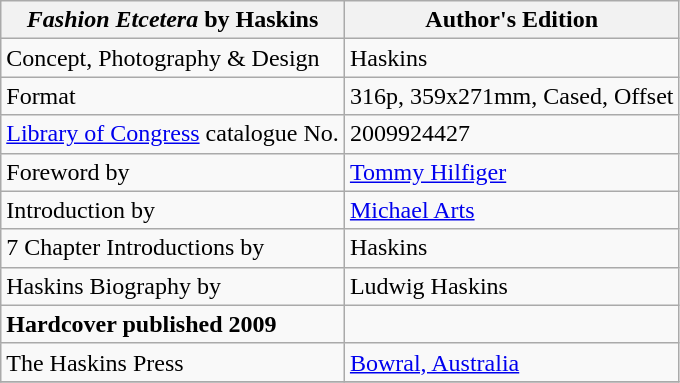<table class="wikitable">
<tr>
<th><em>Fashion Etcetera</em> by Haskins</th>
<th>Author's Edition</th>
</tr>
<tr>
<td>Concept, Photography & Design</td>
<td>Haskins</td>
</tr>
<tr>
<td>Format</td>
<td>316p, 359x271mm, Cased, Offset</td>
</tr>
<tr>
<td><a href='#'>Library of Congress</a> catalogue No.</td>
<td>2009924427</td>
</tr>
<tr>
<td>Foreword by</td>
<td><a href='#'>Tommy Hilfiger</a></td>
</tr>
<tr>
<td>Introduction by</td>
<td><a href='#'>Michael Arts</a></td>
</tr>
<tr>
<td>7 Chapter Introductions by</td>
<td>Haskins</td>
</tr>
<tr>
<td>Haskins Biography by</td>
<td>Ludwig Haskins</td>
</tr>
<tr>
<td><strong>Hardcover published 2009</strong></td>
</tr>
<tr>
<td>The Haskins Press</td>
<td><a href='#'>Bowral, Australia</a></td>
</tr>
<tr>
</tr>
</table>
